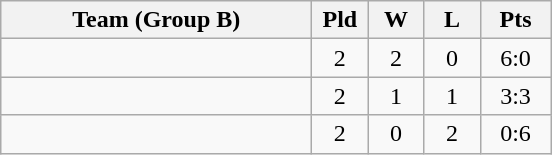<table class="wikitable" style="text-align:center">
<tr>
<th width=200>Team (Group B)</th>
<th width=30>Pld</th>
<th width=30>W</th>
<th width=30>L</th>
<th width=40>Pts</th>
</tr>
<tr>
<td style="text-align:left;"></td>
<td>2</td>
<td>2</td>
<td>0</td>
<td>6:0</td>
</tr>
<tr>
<td style="text-align:left;"></td>
<td>2</td>
<td>1</td>
<td>1</td>
<td>3:3</td>
</tr>
<tr>
<td style="text-align:left;"></td>
<td>2</td>
<td>0</td>
<td>2</td>
<td>0:6</td>
</tr>
</table>
